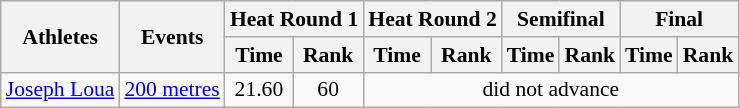<table class=wikitable style=font-size:90%>
<tr>
<th rowspan=2>Athletes</th>
<th rowspan=2>Events</th>
<th colspan=2>Heat Round 1</th>
<th colspan=2>Heat Round 2</th>
<th colspan=2>Semifinal</th>
<th colspan=2>Final</th>
</tr>
<tr>
<th>Time</th>
<th>Rank</th>
<th>Time</th>
<th>Rank</th>
<th>Time</th>
<th>Rank</th>
<th>Time</th>
<th>Rank</th>
</tr>
<tr>
<td><a href='#'>Joseph Loua</a></td>
<td><a href='#'>200 metres</a></td>
<td align=center>21.60</td>
<td align=center>60</td>
<td align=center colspan=6>did not advance</td>
</tr>
</table>
